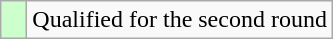<table class="wikitable">
<tr>
<td width=10px bgcolor=#ccffcc></td>
<td>Qualified for the second round</td>
</tr>
</table>
